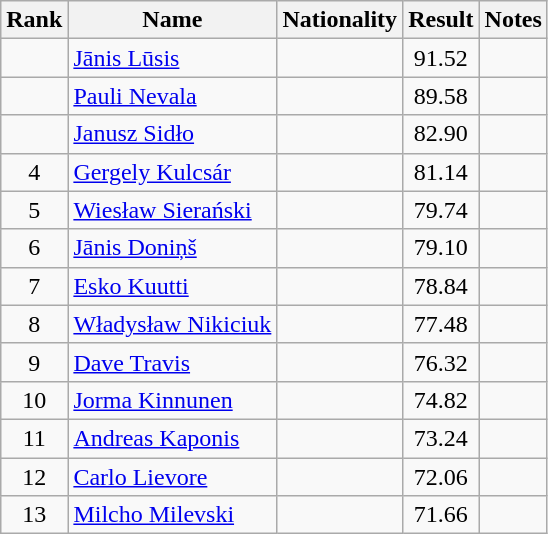<table class="wikitable sortable" style="text-align:center">
<tr>
<th>Rank</th>
<th>Name</th>
<th>Nationality</th>
<th>Result</th>
<th>Notes</th>
</tr>
<tr>
<td></td>
<td align=left><a href='#'>Jānis Lūsis</a></td>
<td align=left></td>
<td>91.52</td>
<td></td>
</tr>
<tr>
<td></td>
<td align=left><a href='#'>Pauli Nevala</a></td>
<td align=left></td>
<td>89.58</td>
<td></td>
</tr>
<tr>
<td></td>
<td align=left><a href='#'>Janusz Sidło</a></td>
<td align=left></td>
<td>82.90</td>
<td></td>
</tr>
<tr>
<td>4</td>
<td align=left><a href='#'>Gergely Kulcsár</a></td>
<td align=left></td>
<td>81.14</td>
<td></td>
</tr>
<tr>
<td>5</td>
<td align=left><a href='#'>Wiesław Sierański</a></td>
<td align=left></td>
<td>79.74</td>
<td></td>
</tr>
<tr>
<td>6</td>
<td align=left><a href='#'>Jānis Doniņš</a></td>
<td align=left></td>
<td>79.10</td>
<td></td>
</tr>
<tr>
<td>7</td>
<td align=left><a href='#'>Esko Kuutti</a></td>
<td align=left></td>
<td>78.84</td>
<td></td>
</tr>
<tr>
<td>8</td>
<td align=left><a href='#'>Władysław Nikiciuk</a></td>
<td align=left></td>
<td>77.48</td>
<td></td>
</tr>
<tr>
<td>9</td>
<td align=left><a href='#'>Dave Travis</a></td>
<td align=left></td>
<td>76.32</td>
<td></td>
</tr>
<tr>
<td>10</td>
<td align=left><a href='#'>Jorma Kinnunen</a></td>
<td align=left></td>
<td>74.82</td>
<td></td>
</tr>
<tr>
<td>11</td>
<td align=left><a href='#'>Andreas Kaponis</a></td>
<td align=left></td>
<td>73.24</td>
<td></td>
</tr>
<tr>
<td>12</td>
<td align=left><a href='#'>Carlo Lievore</a></td>
<td align=left></td>
<td>72.06</td>
<td></td>
</tr>
<tr>
<td>13</td>
<td align=left><a href='#'>Milcho Milevski</a></td>
<td align=left></td>
<td>71.66</td>
<td></td>
</tr>
</table>
